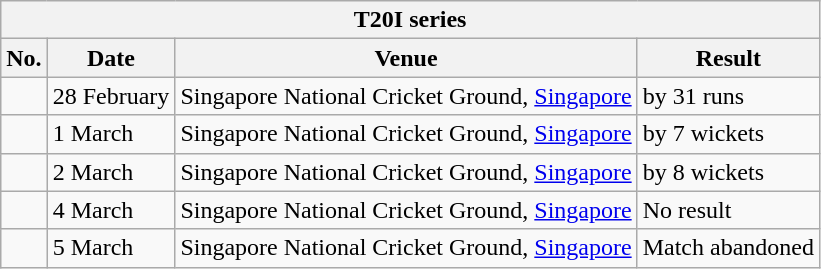<table class="wikitable">
<tr>
<th colspan="5">T20I series</th>
</tr>
<tr>
<th>No.</th>
<th>Date</th>
<th>Venue</th>
<th>Result</th>
</tr>
<tr>
<td></td>
<td>28 February</td>
<td>Singapore National Cricket Ground, <a href='#'>Singapore</a></td>
<td> by 31 runs</td>
</tr>
<tr>
<td></td>
<td>1 March</td>
<td>Singapore National Cricket Ground, <a href='#'>Singapore</a></td>
<td> by 7 wickets</td>
</tr>
<tr>
<td></td>
<td>2 March</td>
<td>Singapore National Cricket Ground, <a href='#'>Singapore</a></td>
<td> by 8 wickets</td>
</tr>
<tr>
<td></td>
<td>4 March</td>
<td>Singapore National Cricket Ground, <a href='#'>Singapore</a></td>
<td>No result</td>
</tr>
<tr>
<td></td>
<td>5 March</td>
<td>Singapore National Cricket Ground, <a href='#'>Singapore</a></td>
<td>Match abandoned</td>
</tr>
</table>
